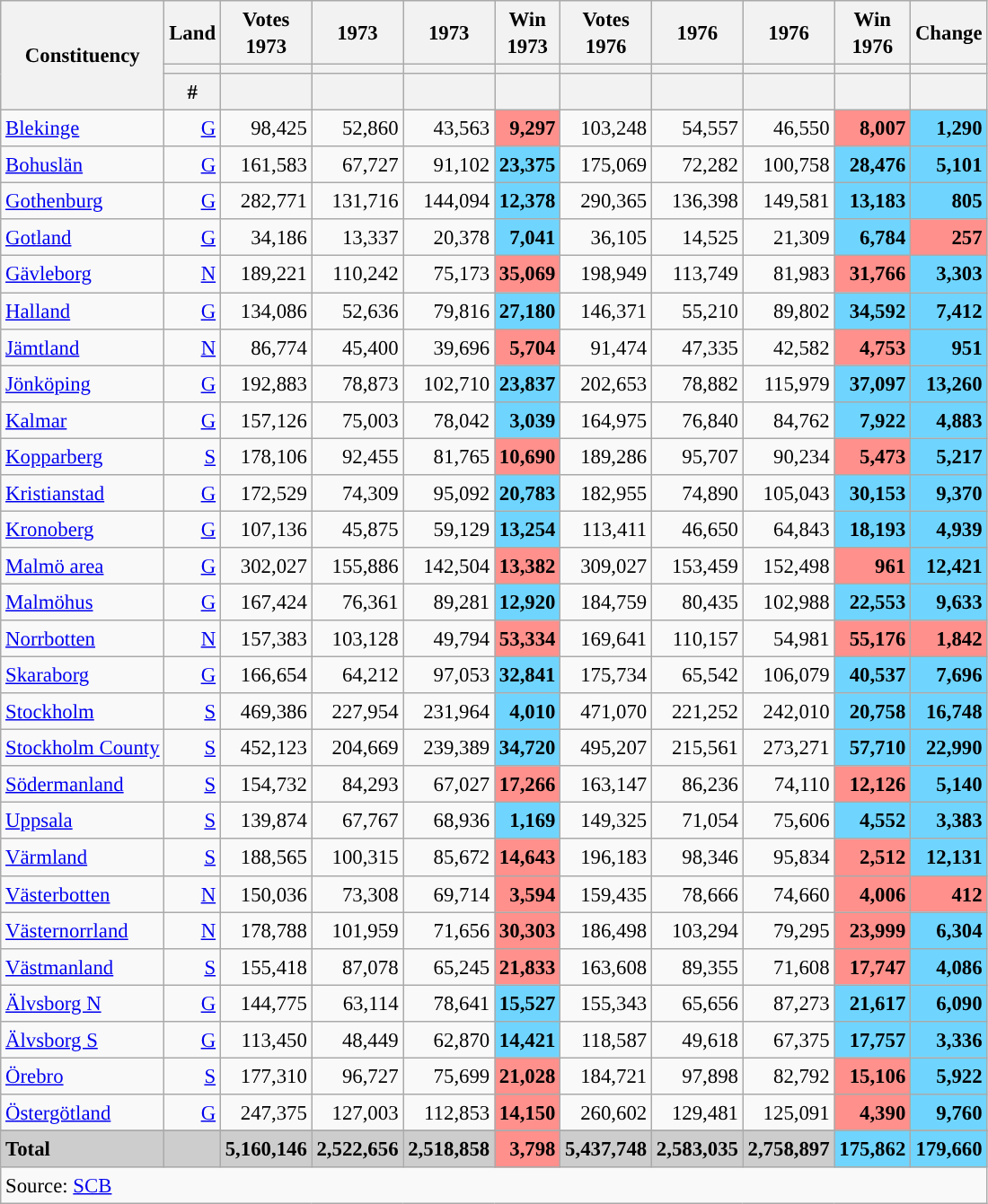<table class="wikitable sortable" style="text-align:right; font-size:95%; line-height:20px;">
<tr>
<th rowspan="3">Constituency</th>
<th>Land</th>
<th width="30px" class="unsortable">Votes 1973</th>
<th> 1973</th>
<th> 1973</th>
<th width="30px" class="unsortable">Win 1973</th>
<th width="30px" class="unsortable">Votes 1976</th>
<th> 1976</th>
<th> 1976</th>
<th width="30px" class="unsortable">Win 1976</th>
<th width="30px" class="unsortable">Change</th>
</tr>
<tr>
<th></th>
<th></th>
<th style="background:"></th>
<th style="background:"></th>
<th></th>
<th></th>
<th style="background:"></th>
<th style="background:"></th>
<th></th>
<th></th>
</tr>
<tr>
<th data-sort-type="number">#</th>
<th data-sort-type="number"></th>
<th data-sort-type="number"></th>
<th data-sort-type="number"></th>
<th data-sort-type="number"></th>
<th data-sort-type="number"></th>
<th data-sort-type="number"></th>
<th data-sort-type="number"></th>
<th data-sort-type="number"></th>
<th data-sort-type="number"></th>
</tr>
<tr>
<td align="left"><a href='#'>Blekinge</a></td>
<td><a href='#'>G</a></td>
<td>98,425</td>
<td>52,860</td>
<td>43,563</td>
<td bgcolor=#ff908c><strong>9,297</strong></td>
<td>103,248</td>
<td>54,557</td>
<td>46,550</td>
<td bgcolor=#ff908c><strong>8,007</strong></td>
<td bgcolor=#6fd5fe><strong>1,290</strong></td>
</tr>
<tr>
<td align="left"><a href='#'>Bohuslän</a></td>
<td><a href='#'>G</a></td>
<td>161,583</td>
<td>67,727</td>
<td>91,102</td>
<td bgcolor=#6fd5fe><strong>23,375</strong></td>
<td>175,069</td>
<td>72,282</td>
<td>100,758</td>
<td bgcolor=#6fd5fe><strong>28,476</strong></td>
<td bgcolor=#6fd5fe><strong>5,101</strong></td>
</tr>
<tr>
<td align="left"><a href='#'>Gothenburg</a></td>
<td><a href='#'>G</a></td>
<td>282,771</td>
<td>131,716</td>
<td>144,094</td>
<td bgcolor=#6fd5fe><strong>12,378</strong></td>
<td>290,365</td>
<td>136,398</td>
<td>149,581</td>
<td bgcolor=#6fd5fe><strong>13,183</strong></td>
<td bgcolor=#6fd5fe><strong>805</strong></td>
</tr>
<tr>
<td align="left"><a href='#'>Gotland</a></td>
<td><a href='#'>G</a></td>
<td>34,186</td>
<td>13,337</td>
<td>20,378</td>
<td bgcolor=#6fd5fe><strong>7,041</strong></td>
<td>36,105</td>
<td>14,525</td>
<td>21,309</td>
<td bgcolor=#6fd5fe><strong>6,784</strong></td>
<td bgcolor=#ff908c><strong>257</strong></td>
</tr>
<tr>
<td align="left"><a href='#'>Gävleborg</a></td>
<td><a href='#'>N</a></td>
<td>189,221</td>
<td>110,242</td>
<td>75,173</td>
<td bgcolor=#ff908c><strong>35,069</strong></td>
<td>198,949</td>
<td>113,749</td>
<td>81,983</td>
<td bgcolor=#ff908c><strong>31,766</strong></td>
<td bgcolor=#6fd5fe><strong>3,303</strong></td>
</tr>
<tr>
<td align="left"><a href='#'>Halland</a></td>
<td><a href='#'>G</a></td>
<td>134,086</td>
<td>52,636</td>
<td>79,816</td>
<td bgcolor=#6fd5fe><strong>27,180</strong></td>
<td>146,371</td>
<td>55,210</td>
<td>89,802</td>
<td bgcolor=#6fd5fe><strong>34,592</strong></td>
<td bgcolor=#6fd5fe><strong>7,412</strong></td>
</tr>
<tr>
<td align="left"><a href='#'>Jämtland</a></td>
<td><a href='#'>N</a></td>
<td>86,774</td>
<td>45,400</td>
<td>39,696</td>
<td bgcolor=#ff908c><strong>5,704</strong></td>
<td>91,474</td>
<td>47,335</td>
<td>42,582</td>
<td bgcolor=#ff908c><strong>4,753</strong></td>
<td bgcolor=#6fd5fe><strong>951</strong></td>
</tr>
<tr>
<td align="left"><a href='#'>Jönköping</a></td>
<td><a href='#'>G</a></td>
<td>192,883</td>
<td>78,873</td>
<td>102,710</td>
<td bgcolor=#6fd5fe><strong>23,837</strong></td>
<td>202,653</td>
<td>78,882</td>
<td>115,979</td>
<td bgcolor=#6fd5fe><strong>37,097</strong></td>
<td bgcolor=#6fd5fe><strong>13,260</strong></td>
</tr>
<tr>
<td align="left"><a href='#'>Kalmar</a></td>
<td><a href='#'>G</a></td>
<td>157,126</td>
<td>75,003</td>
<td>78,042</td>
<td bgcolor=#6fd5fe><strong>3,039</strong></td>
<td>164,975</td>
<td>76,840</td>
<td>84,762</td>
<td bgcolor=#6fd5fe><strong>7,922</strong></td>
<td bgcolor=#6fd5fe><strong>4,883</strong></td>
</tr>
<tr>
<td align="left"><a href='#'>Kopparberg</a></td>
<td><a href='#'>S</a></td>
<td>178,106</td>
<td>92,455</td>
<td>81,765</td>
<td bgcolor=#ff908c><strong>10,690</strong></td>
<td>189,286</td>
<td>95,707</td>
<td>90,234</td>
<td bgcolor=#ff908c><strong>5,473</strong></td>
<td bgcolor=#6fd5fe><strong>5,217</strong></td>
</tr>
<tr>
<td align="left"><a href='#'>Kristianstad</a></td>
<td><a href='#'>G</a></td>
<td>172,529</td>
<td>74,309</td>
<td>95,092</td>
<td bgcolor=#6fd5fe><strong>20,783</strong></td>
<td>182,955</td>
<td>74,890</td>
<td>105,043</td>
<td bgcolor=#6fd5fe><strong>30,153</strong></td>
<td bgcolor=#6fd5fe><strong>9,370</strong></td>
</tr>
<tr>
<td align="left"><a href='#'>Kronoberg</a></td>
<td><a href='#'>G</a></td>
<td>107,136</td>
<td>45,875</td>
<td>59,129</td>
<td bgcolor=#6fd5fe><strong>13,254</strong></td>
<td>113,411</td>
<td>46,650</td>
<td>64,843</td>
<td bgcolor=#6fd5fe><strong>18,193</strong></td>
<td bgcolor=#6fd5fe><strong>4,939</strong></td>
</tr>
<tr>
<td align="left"><a href='#'>Malmö area</a></td>
<td><a href='#'>G</a></td>
<td>302,027</td>
<td>155,886</td>
<td>142,504</td>
<td bgcolor=#ff908c><strong>13,382</strong></td>
<td>309,027</td>
<td>153,459</td>
<td>152,498</td>
<td bgcolor=#ff908c><strong>961</strong></td>
<td bgcolor=#6fd5fe><strong>12,421</strong></td>
</tr>
<tr>
<td align="left"><a href='#'>Malmöhus</a></td>
<td><a href='#'>G</a></td>
<td>167,424</td>
<td>76,361</td>
<td>89,281</td>
<td bgcolor=#6fd5fe><strong>12,920</strong></td>
<td>184,759</td>
<td>80,435</td>
<td>102,988</td>
<td bgcolor=#6fd5fe><strong>22,553</strong></td>
<td bgcolor=#6fd5fe><strong>9,633</strong></td>
</tr>
<tr>
<td align="left"><a href='#'>Norrbotten</a></td>
<td><a href='#'>N</a></td>
<td>157,383</td>
<td>103,128</td>
<td>49,794</td>
<td bgcolor=#ff908c><strong>53,334</strong></td>
<td>169,641</td>
<td>110,157</td>
<td>54,981</td>
<td bgcolor=#ff908c><strong>55,176</strong></td>
<td bgcolor=#ff908c><strong>1,842</strong></td>
</tr>
<tr>
<td align="left"><a href='#'>Skaraborg</a></td>
<td><a href='#'>G</a></td>
<td>166,654</td>
<td>64,212</td>
<td>97,053</td>
<td bgcolor=#6fd5fe><strong>32,841</strong></td>
<td>175,734</td>
<td>65,542</td>
<td>106,079</td>
<td bgcolor=#6fd5fe><strong>40,537</strong></td>
<td bgcolor=#6fd5fe><strong>7,696</strong></td>
</tr>
<tr>
<td align="left"><a href='#'>Stockholm</a></td>
<td><a href='#'>S</a></td>
<td>469,386</td>
<td>227,954</td>
<td>231,964</td>
<td bgcolor=#6fd5fe><strong>4,010</strong></td>
<td>471,070</td>
<td>221,252</td>
<td>242,010</td>
<td bgcolor=#6fd5fe><strong>20,758</strong></td>
<td bgcolor=#6fd5fe><strong>16,748</strong></td>
</tr>
<tr>
<td align="left"><a href='#'>Stockholm County</a></td>
<td><a href='#'>S</a></td>
<td>452,123</td>
<td>204,669</td>
<td>239,389</td>
<td bgcolor=#6fd5fe><strong>34,720</strong></td>
<td>495,207</td>
<td>215,561</td>
<td>273,271</td>
<td bgcolor=#6fd5fe><strong>57,710</strong></td>
<td bgcolor=#6fd5fe><strong>22,990</strong></td>
</tr>
<tr>
<td align="left"><a href='#'>Södermanland</a></td>
<td><a href='#'>S</a></td>
<td>154,732</td>
<td>84,293</td>
<td>67,027</td>
<td bgcolor=#ff908c><strong>17,266</strong></td>
<td>163,147</td>
<td>86,236</td>
<td>74,110</td>
<td bgcolor=#ff908c><strong>12,126</strong></td>
<td bgcolor=#6fd5fe><strong>5,140</strong></td>
</tr>
<tr>
<td align="left"><a href='#'>Uppsala</a></td>
<td><a href='#'>S</a></td>
<td>139,874</td>
<td>67,767</td>
<td>68,936</td>
<td bgcolor=#6fd5fe><strong>1,169</strong></td>
<td>149,325</td>
<td>71,054</td>
<td>75,606</td>
<td bgcolor=#6fd5fe><strong>4,552</strong></td>
<td bgcolor=#6fd5fe><strong>3,383</strong></td>
</tr>
<tr>
<td align="left"><a href='#'>Värmland</a></td>
<td><a href='#'>S</a></td>
<td>188,565</td>
<td>100,315</td>
<td>85,672</td>
<td bgcolor=#ff908c><strong>14,643</strong></td>
<td>196,183</td>
<td>98,346</td>
<td>95,834</td>
<td bgcolor=#ff908c><strong>2,512</strong></td>
<td bgcolor=#6fd5fe><strong>12,131</strong></td>
</tr>
<tr>
<td align="left"><a href='#'>Västerbotten</a></td>
<td><a href='#'>N</a></td>
<td>150,036</td>
<td>73,308</td>
<td>69,714</td>
<td bgcolor=#ff908c><strong>3,594</strong></td>
<td>159,435</td>
<td>78,666</td>
<td>74,660</td>
<td bgcolor=#ff908c><strong>4,006</strong></td>
<td bgcolor=#ff908c><strong>412</strong></td>
</tr>
<tr>
<td align="left"><a href='#'>Västernorrland</a></td>
<td><a href='#'>N</a></td>
<td>178,788</td>
<td>101,959</td>
<td>71,656</td>
<td bgcolor=#ff908c><strong>30,303</strong></td>
<td>186,498</td>
<td>103,294</td>
<td>79,295</td>
<td bgcolor=#ff908c><strong>23,999</strong></td>
<td bgcolor=#6fd5fe><strong>6,304</strong></td>
</tr>
<tr>
<td align="left"><a href='#'>Västmanland</a></td>
<td><a href='#'>S</a></td>
<td>155,418</td>
<td>87,078</td>
<td>65,245</td>
<td bgcolor=#ff908c><strong>21,833</strong></td>
<td>163,608</td>
<td>89,355</td>
<td>71,608</td>
<td bgcolor=#ff908c><strong>17,747</strong></td>
<td bgcolor=#6fd5fe><strong>4,086</strong></td>
</tr>
<tr>
<td align="left"><a href='#'>Älvsborg N</a></td>
<td><a href='#'>G</a></td>
<td>144,775</td>
<td>63,114</td>
<td>78,641</td>
<td bgcolor=#6fd5fe><strong>15,527</strong></td>
<td>155,343</td>
<td>65,656</td>
<td>87,273</td>
<td bgcolor=#6fd5fe><strong>21,617</strong></td>
<td bgcolor=#6fd5fe><strong>6,090</strong></td>
</tr>
<tr>
<td align="left"><a href='#'>Älvsborg S</a></td>
<td><a href='#'>G</a></td>
<td>113,450</td>
<td>48,449</td>
<td>62,870</td>
<td bgcolor=#6fd5fe><strong>14,421</strong></td>
<td>118,587</td>
<td>49,618</td>
<td>67,375</td>
<td bgcolor=#6fd5fe><strong>17,757</strong></td>
<td bgcolor=#6fd5fe><strong>3,336</strong></td>
</tr>
<tr>
<td align="left"><a href='#'>Örebro</a></td>
<td><a href='#'>S</a></td>
<td>177,310</td>
<td>96,727</td>
<td>75,699</td>
<td bgcolor=#ff908c><strong>21,028</strong></td>
<td>184,721</td>
<td>97,898</td>
<td>82,792</td>
<td bgcolor=#ff908c><strong>15,106</strong></td>
<td bgcolor=#6fd5fe><strong>5,922</strong></td>
</tr>
<tr>
<td align="left"><a href='#'>Östergötland</a></td>
<td><a href='#'>G</a></td>
<td>247,375</td>
<td>127,003</td>
<td>112,853</td>
<td bgcolor=#ff908c><strong>14,150</strong></td>
<td>260,602</td>
<td>129,481</td>
<td>125,091</td>
<td bgcolor=#ff908c><strong>4,390</strong></td>
<td bgcolor=#6fd5fe><strong>9,760</strong></td>
</tr>
<tr>
</tr>
<tr style="background:#CDCDCD;">
<td align="left"><strong>Total</strong></td>
<td></td>
<td><strong>5,160,146</strong></td>
<td><strong>2,522,656</strong></td>
<td><strong>2,518,858</strong></td>
<td bgcolor=#ff908c><strong>3,798</strong></td>
<td><strong>5,437,748</strong></td>
<td><strong>2,583,035</strong></td>
<td><strong>2,758,897</strong></td>
<td bgcolor=#6fd5fe><strong>175,862</strong></td>
<td bgcolor=#6fd5fe><strong>179,660</strong></td>
</tr>
<tr>
<td colspan="11" align="left">Source: <a href='#'>SCB</a></td>
</tr>
</table>
